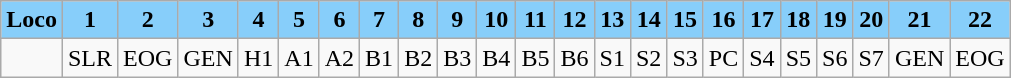<table class="wikitable plainrowheaders unsortable" style="text-align:center">
<tr>
<th scope="col" rowspan="1" style="background:lightskyblue;">Loco</th>
<th scope="col" rowspan="1" style="background:lightskyblue;">1</th>
<th scope="col" rowspan="1" style="background:lightskyblue;">2</th>
<th scope="col" rowspan="1" style="background:lightskyblue;">3</th>
<th scope="col" rowspan="1" style="background:lightskyblue;">4</th>
<th scope="col" rowspan="1" style="background:lightskyblue;">5</th>
<th scope="col" rowspan="1" style="background:lightskyblue;">6</th>
<th scope="col" rowspan="1" style="background:lightskyblue;">7</th>
<th scope="col" rowspan="1" style="background:lightskyblue;">8</th>
<th scope="col" rowspan="1" style="background:lightskyblue;">9</th>
<th scope="col" rowspan="1" style="background:lightskyblue;">10</th>
<th scope="col" rowspan="1" style="background:lightskyblue;">11</th>
<th scope="col" rowspan="1" style="background:lightskyblue;">12</th>
<th scope="col" rowspan="1" style="background:lightskyblue;">13</th>
<th scope="col" rowspan="1" style="background:lightskyblue;">14</th>
<th scope="col" rowspan="1" style="background:lightskyblue;">15</th>
<th scope="col" rowspan="1" style="background:lightskyblue;">16</th>
<th scope="col" rowspan="1" style="background:lightskyblue;">17</th>
<th scope="col" rowspan="1" style="background:lightskyblue;">18</th>
<th scope="col" rowspan="1" style="background:lightskyblue;">19</th>
<th scope="col" rowspan="1" style="background:lightskyblue;">20</th>
<th scope="col" rowspan="1" style="background:lightskyblue;">21</th>
<th scope="col" rowspan="1" style="background:lightskyblue;">22</th>
</tr>
<tr>
<td></td>
<td>SLR</td>
<td>EOG</td>
<td>GEN</td>
<td>H1</td>
<td>A1</td>
<td>A2</td>
<td>B1</td>
<td>B2</td>
<td>B3</td>
<td>B4</td>
<td>B5</td>
<td>B6</td>
<td>S1</td>
<td>S2</td>
<td>S3</td>
<td>PC</td>
<td>S4</td>
<td>S5</td>
<td>S6</td>
<td>S7</td>
<td>GEN</td>
<td>EOG</td>
</tr>
</table>
